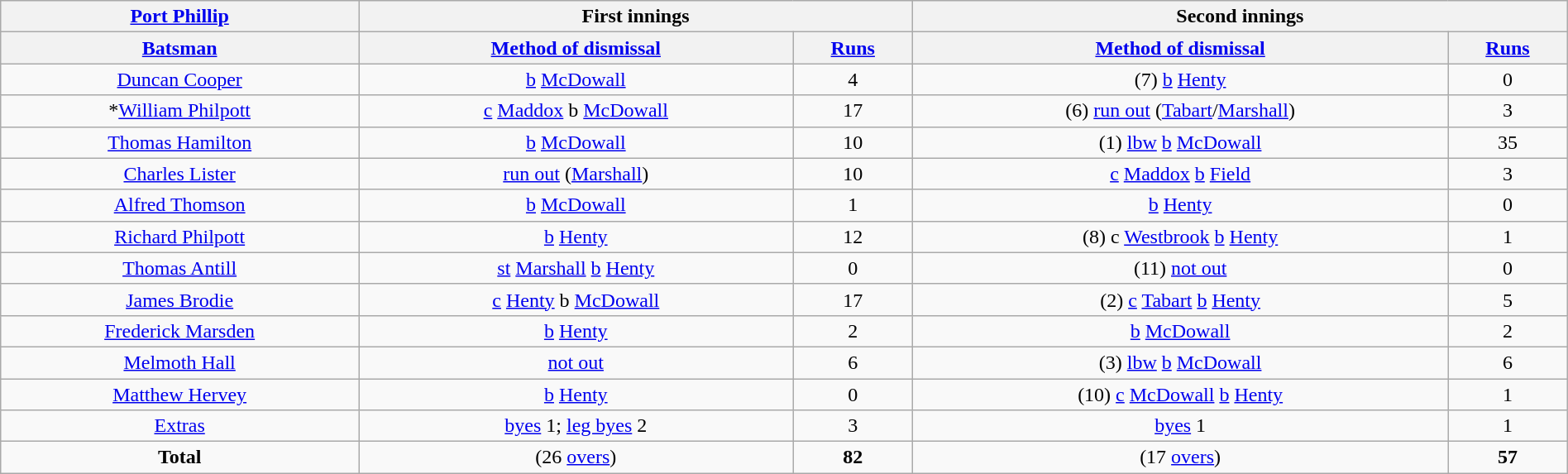<table class="wikitable" style="text-align: center; width: 100%;">
<tr>
<th colspan="1"><a href='#'>Port Phillip</a></th>
<th colspan="2">First innings</th>
<th colspan="2">Second innings</th>
</tr>
<tr>
<th scope="col"><a href='#'>Batsman</a></th>
<th scope="col"><a href='#'>Method of dismissal</a></th>
<th scope="col"><a href='#'>Runs</a></th>
<th scope="col"><a href='#'>Method of dismissal</a></th>
<th scope="col"><a href='#'>Runs</a></th>
</tr>
<tr>
<td scope="row" style="font-weight: normal;"><a href='#'>Duncan Cooper</a></td>
<td><a href='#'>b</a> <a href='#'>McDowall</a></td>
<td>4</td>
<td>(7) <a href='#'>b</a> <a href='#'>Henty</a></td>
<td>0</td>
</tr>
<tr>
<td scope="row" style="font-weight: normal;">*<a href='#'>William Philpott</a></td>
<td><a href='#'>c</a> <a href='#'>Maddox</a> b <a href='#'>McDowall</a></td>
<td>17</td>
<td>(6) <a href='#'>run out</a> (<a href='#'>Tabart</a>/<a href='#'>Marshall</a>)</td>
<td>3</td>
</tr>
<tr>
<td scope="row" style="font-weight: normal;"><a href='#'>Thomas Hamilton</a></td>
<td><a href='#'>b</a> <a href='#'>McDowall</a></td>
<td>10</td>
<td>(1) <a href='#'>lbw</a> <a href='#'>b</a> <a href='#'>McDowall</a></td>
<td>35</td>
</tr>
<tr>
<td scope="row" style="font-weight: normal;"><a href='#'>Charles Lister</a></td>
<td><a href='#'>run out</a> (<a href='#'>Marshall</a>)</td>
<td>10</td>
<td><a href='#'>c</a> <a href='#'>Maddox</a> <a href='#'>b</a> <a href='#'>Field</a></td>
<td>3</td>
</tr>
<tr>
<td scope="row" style="font-weight: normal;"><a href='#'>Alfred Thomson</a></td>
<td><a href='#'>b</a> <a href='#'>McDowall</a></td>
<td>1</td>
<td><a href='#'>b</a> <a href='#'>Henty</a></td>
<td>0</td>
</tr>
<tr>
<td scope="row" style="font-weight: normal;"><a href='#'>Richard Philpott</a></td>
<td><a href='#'>b</a> <a href='#'>Henty</a></td>
<td>12</td>
<td>(8) c <a href='#'>Westbrook</a> <a href='#'>b</a> <a href='#'>Henty</a></td>
<td>1</td>
</tr>
<tr>
<td scope="row" style="font-weight: normal;"><a href='#'>Thomas Antill</a></td>
<td><a href='#'>st</a> <a href='#'>Marshall</a> <a href='#'>b</a> <a href='#'>Henty</a></td>
<td>0</td>
<td>(11) <a href='#'>not out</a></td>
<td>0</td>
</tr>
<tr>
<td scope="row" style="font-weight: normal;"><a href='#'>James Brodie</a></td>
<td><a href='#'>c</a> <a href='#'>Henty</a> b <a href='#'>McDowall</a></td>
<td>17</td>
<td>(2) <a href='#'>c</a> <a href='#'>Tabart</a> <a href='#'>b</a> <a href='#'>Henty</a></td>
<td>5</td>
</tr>
<tr>
<td scope="row" style="font-weight: normal;"><a href='#'>Frederick Marsden</a></td>
<td><a href='#'>b</a> <a href='#'>Henty</a></td>
<td>2</td>
<td><a href='#'>b</a> <a href='#'>McDowall</a></td>
<td>2</td>
</tr>
<tr>
<td scope="row" style="font-weight: normal;"><a href='#'>Melmoth Hall</a></td>
<td><a href='#'>not out</a></td>
<td>6</td>
<td>(3) <a href='#'>lbw</a> <a href='#'>b</a> <a href='#'>McDowall</a></td>
<td>6</td>
</tr>
<tr>
<td scope="row" style="font-weight: normal;"><a href='#'>Matthew Hervey</a></td>
<td><a href='#'>b</a> <a href='#'>Henty</a></td>
<td>0</td>
<td>(10) <a href='#'>c</a> <a href='#'>McDowall</a> <a href='#'>b</a> <a href='#'>Henty</a></td>
<td>1</td>
</tr>
<tr>
<td scope="row" style="font-weight: normal;"><a href='#'>Extras</a></td>
<td><a href='#'>byes</a> 1; <a href='#'>leg byes</a> 2</td>
<td>3</td>
<td><a href='#'>byes</a> 1</td>
<td>1</td>
</tr>
<tr>
<td scope="row" style="font-weight: normal;"><strong>Total</strong></td>
<td>(26 <a href='#'>overs</a>)</td>
<td><strong>82</strong></td>
<td>(17 <a href='#'>overs</a>)</td>
<td><strong>57</strong></td>
</tr>
</table>
